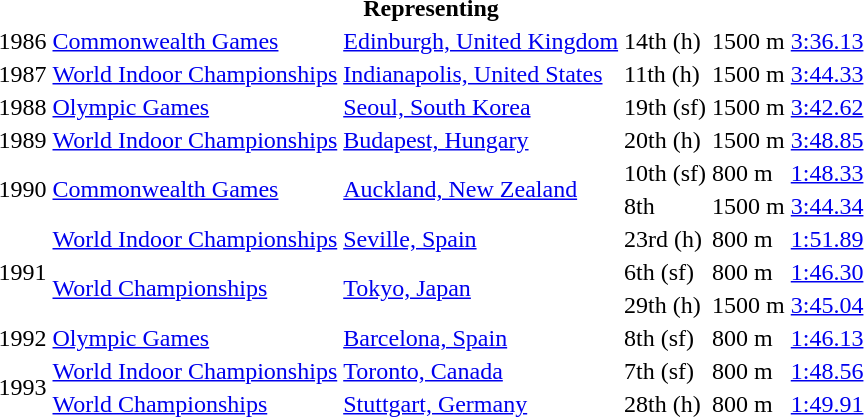<table>
<tr>
<th colspan="6">Representing </th>
</tr>
<tr>
<td>1986</td>
<td><a href='#'>Commonwealth Games</a></td>
<td><a href='#'>Edinburgh, United Kingdom</a></td>
<td>14th (h)</td>
<td>1500 m</td>
<td><a href='#'>3:36.13</a></td>
</tr>
<tr>
<td>1987</td>
<td><a href='#'>World Indoor Championships</a></td>
<td><a href='#'>Indianapolis, United States</a></td>
<td>11th (h)</td>
<td>1500 m</td>
<td><a href='#'>3:44.33</a></td>
</tr>
<tr>
<td>1988</td>
<td><a href='#'>Olympic Games</a></td>
<td><a href='#'>Seoul, South Korea</a></td>
<td>19th (sf)</td>
<td>1500 m</td>
<td><a href='#'>3:42.62</a></td>
</tr>
<tr>
<td>1989</td>
<td><a href='#'>World Indoor Championships</a></td>
<td><a href='#'>Budapest, Hungary</a></td>
<td>20th (h)</td>
<td>1500 m</td>
<td><a href='#'>3:48.85</a></td>
</tr>
<tr>
<td rowspan=2>1990</td>
<td rowspan=2><a href='#'>Commonwealth Games</a></td>
<td rowspan=2><a href='#'>Auckland, New Zealand</a></td>
<td>10th (sf)</td>
<td>800 m</td>
<td><a href='#'>1:48.33</a></td>
</tr>
<tr>
<td>8th</td>
<td>1500 m</td>
<td><a href='#'>3:44.34</a></td>
</tr>
<tr>
<td rowspan=3>1991</td>
<td><a href='#'>World Indoor Championships</a></td>
<td><a href='#'>Seville, Spain</a></td>
<td>23rd (h)</td>
<td>800 m</td>
<td><a href='#'>1:51.89</a></td>
</tr>
<tr>
<td rowspan=2><a href='#'>World Championships</a></td>
<td rowspan=2><a href='#'>Tokyo, Japan</a></td>
<td>6th (sf)</td>
<td>800 m</td>
<td><a href='#'>1:46.30</a></td>
</tr>
<tr>
<td>29th (h)</td>
<td>1500 m</td>
<td><a href='#'>3:45.04</a></td>
</tr>
<tr>
<td>1992</td>
<td><a href='#'>Olympic Games</a></td>
<td><a href='#'>Barcelona, Spain</a></td>
<td>8th (sf)</td>
<td>800 m</td>
<td><a href='#'>1:46.13</a></td>
</tr>
<tr>
<td rowspan=2>1993</td>
<td><a href='#'>World Indoor Championships</a></td>
<td><a href='#'>Toronto, Canada</a></td>
<td>7th (sf)</td>
<td>800 m</td>
<td><a href='#'>1:48.56</a></td>
</tr>
<tr>
<td><a href='#'>World Championships</a></td>
<td><a href='#'>Stuttgart, Germany</a></td>
<td>28th (h)</td>
<td>800 m</td>
<td><a href='#'>1:49.91</a></td>
</tr>
</table>
